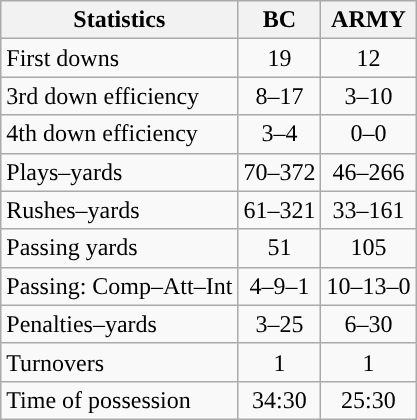<table class="wikitable">
<tr>
<th>Statistics</th>
<th>BC</th>
<th>ARMY</th>
</tr>
<tr>
<td>First downs</td>
<td align=center>19</td>
<td align=center>12</td>
</tr>
<tr>
<td>3rd down efficiency</td>
<td align=center>8–17</td>
<td align=center>3–10</td>
</tr>
<tr>
<td>4th down efficiency</td>
<td align=center>3–4</td>
<td align=center>0–0</td>
</tr>
<tr>
<td>Plays–yards</td>
<td align=center>70–372</td>
<td align=center>46–266</td>
</tr>
<tr>
<td>Rushes–yards</td>
<td align=center>61–321</td>
<td align=center>33–161</td>
</tr>
<tr>
<td>Passing yards</td>
<td align=center>51</td>
<td align=center>105</td>
</tr>
<tr>
<td>Passing: Comp–Att–Int</td>
<td align=center>4–9–1</td>
<td align=center>10–13–0</td>
</tr>
<tr>
<td>Penalties–yards</td>
<td align=center>3–25</td>
<td align=center>6–30</td>
</tr>
<tr>
<td>Turnovers</td>
<td align=center>1</td>
<td align=center>1</td>
</tr>
<tr>
<td>Time of possession</td>
<td align=center>34:30</td>
<td align=center>25:30</td>
</tr>
</table>
